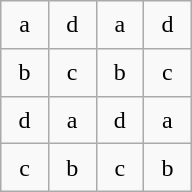<table class="wikitable" style="margin-left:auto;margin-right:auto;text-align:center;width:8em;height:8em;table-layout:fixed;">
<tr>
<td>a</td>
<td>d</td>
<td>a</td>
<td>d</td>
</tr>
<tr>
<td>b</td>
<td>c</td>
<td>b</td>
<td>c</td>
</tr>
<tr>
<td>d</td>
<td>a</td>
<td>d</td>
<td>a</td>
</tr>
<tr>
<td>c</td>
<td>b</td>
<td>c</td>
<td>b</td>
</tr>
</table>
